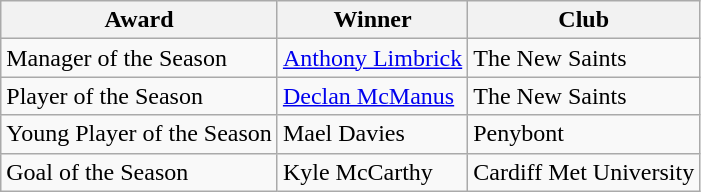<table class="wikitable">
<tr>
<th>Award</th>
<th>Winner</th>
<th>Club</th>
</tr>
<tr>
<td>Manager of the Season</td>
<td> <a href='#'>Anthony Limbrick</a></td>
<td>The New Saints</td>
</tr>
<tr>
<td>Player of the Season</td>
<td> <a href='#'>Declan McManus</a></td>
<td>The New Saints</td>
</tr>
<tr>
<td>Young Player of the Season</td>
<td> Mael Davies</td>
<td>Penybont</td>
</tr>
<tr>
<td>Goal of the Season</td>
<td> Kyle McCarthy</td>
<td>Cardiff Met University</td>
</tr>
</table>
